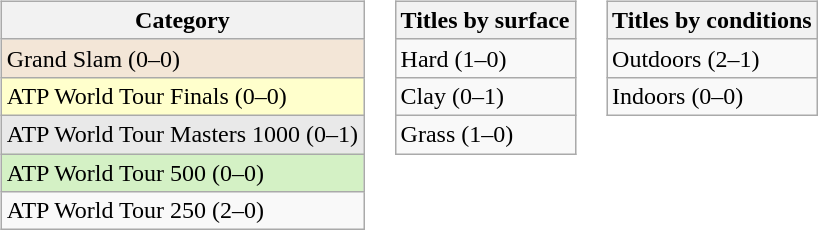<table>
<tr>
<td valign=top><br><table class=wikitable>
<tr>
<th>Category</th>
</tr>
<tr bgcolor=#F3E6D7>
<td>Grand Slam (0–0)</td>
</tr>
<tr bgcolor=#FFFFCC>
<td>ATP World Tour Finals (0–0)</td>
</tr>
<tr bgcolor=#E9E9E9>
<td>ATP World Tour Masters 1000 (0–1)</td>
</tr>
<tr bgcolor=#D4F1C5>
<td>ATP World Tour 500 (0–0)</td>
</tr>
<tr>
<td>ATP World Tour 250 (2–0)</td>
</tr>
</table>
</td>
<td valign=top><br><table class=wikitable>
<tr>
<th>Titles by surface</th>
</tr>
<tr>
<td>Hard (1–0)</td>
</tr>
<tr>
<td>Clay (0–1)</td>
</tr>
<tr>
<td>Grass (1–0)</td>
</tr>
</table>
</td>
<td valign=top><br><table class=wikitable>
<tr>
<th>Titles by conditions</th>
</tr>
<tr>
<td>Outdoors (2–1)</td>
</tr>
<tr>
<td>Indoors (0–0)</td>
</tr>
</table>
</td>
</tr>
</table>
